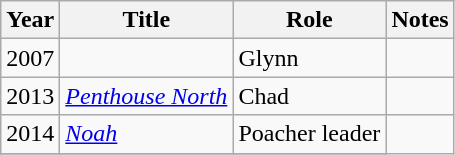<table class="wikitable sortable">
<tr>
<th>Year</th>
<th>Title</th>
<th>Role</th>
<th class="unsortable">Notes</th>
</tr>
<tr>
<td>2007</td>
<td><em></em></td>
<td>Glynn</td>
<td></td>
</tr>
<tr>
<td>2013</td>
<td><em><a href='#'>Penthouse North</a></em></td>
<td>Chad</td>
<td></td>
</tr>
<tr>
<td>2014</td>
<td><em><a href='#'>Noah</a></em></td>
<td>Poacher leader</td>
</tr>
<tr>
</tr>
</table>
